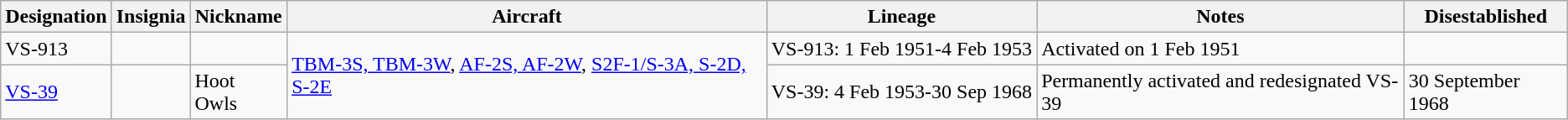<table class="wikitable">
<tr>
<th>Designation</th>
<th>Insignia</th>
<th>Nickname</th>
<th>Aircraft</th>
<th>Lineage</th>
<th>Notes</th>
<th>Disestablished</th>
</tr>
<tr>
<td>VS-913</td>
<td></td>
<td></td>
<td Rowspan="2"><a href='#'>TBM-3S, TBM-3W</a>, <a href='#'>AF-2S, AF-2W</a>, <a href='#'>S2F-1/S-3A, S-2D, S-2E</a></td>
<td style="white-space: nowrap;">VS-913: 1 Feb 1951-4 Feb 1953</td>
<td>Activated on 1 Feb 1951</td>
</tr>
<tr>
<td><a href='#'>VS-39</a></td>
<td></td>
<td>Hoot Owls</td>
<td style="white-space: nowrap;">VS-39: 4 Feb 1953-30 Sep 1968</td>
<td>Permanently activated and redesignated VS-39</td>
<td>30 September 1968</td>
</tr>
</table>
